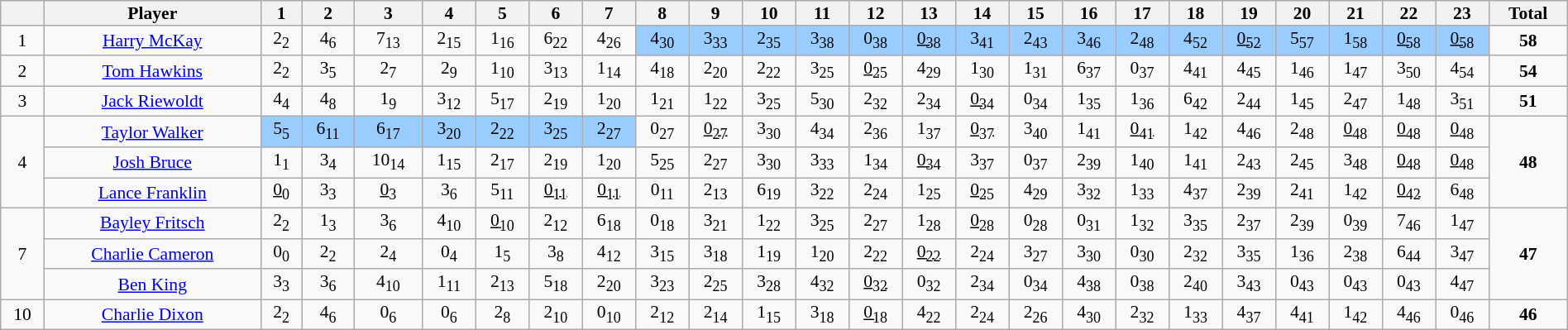<table class="wikitable nowraplinks" style="text-align:center; line-height: 90%; font-size:90%;" width=100%>
<tr>
<th width=""></th>
<th abbr="Position">Player</th>
<th abbr="Round 1">1</th>
<th abbr="Round 2">2</th>
<th abbr="Round 3">3</th>
<th abbr="Round 4">4</th>
<th abbr="Round 5">5</th>
<th abbr="Round 6">6</th>
<th abbr="Round 7">7</th>
<th>8</th>
<th>9</th>
<th>10</th>
<th>11</th>
<th>12</th>
<th>13</th>
<th>14</th>
<th>15</th>
<th>16</th>
<th>17</th>
<th>18</th>
<th>19</th>
<th>20</th>
<th>21</th>
<th>22</th>
<th>23</th>
<th abbr="Total">Total</th>
</tr>
<tr>
<td>1</td>
<td><a href='#'>Harry McKay</a></td>
<td>2<sub>2</sub></td>
<td>4<sub>6</sub></td>
<td>7<sub>13</sub></td>
<td>2<sub>15</sub></td>
<td>1<sub>16</sub></td>
<td>6<sub>22</sub></td>
<td>4<sub>26</sub></td>
<td style="background:#99ccff;">4<sub>30</sub></td>
<td style="background:#99ccff;">3<sub>33</sub></td>
<td style="background:#99ccff;">2<sub>35</sub></td>
<td style="background:#99ccff;">3<sub>38</sub></td>
<td style="background:#99ccff;">0<sub>38</sub></td>
<td style="background:#99ccff;"><u>0<sub>38</sub></u></td>
<td style="background:#99ccff;">3<sub>41</sub></td>
<td style="background:#99ccff;">2<sub>43</sub></td>
<td style="background:#99ccff;">3<sub>46</sub></td>
<td style="background:#99ccff;">2<sub>48</sub></td>
<td style="background:#99ccff;">4<sub>52</sub></td>
<td style="background:#99ccff;"><u>0<sub>52</sub></u></td>
<td style="background:#99ccff;">5<sub>57</sub></td>
<td style="background:#99ccff;">1<sub>58</sub></td>
<td style="background:#99ccff;"><u>0<sub>58</sub></u></td>
<td style="background:#99ccff;"><u>0<sub>58</sub></u></td>
<td><strong>58</strong></td>
</tr>
<tr>
<td>2</td>
<td><a href='#'>Tom Hawkins</a></td>
<td>2<sub>2</sub></td>
<td>3<sub>5</sub></td>
<td>2<sub>7</sub></td>
<td>2<sub>9</sub></td>
<td>1<sub>10</sub></td>
<td>3<sub>13</sub></td>
<td>1<sub>14</sub></td>
<td>4<sub>18</sub></td>
<td>2<sub>20</sub></td>
<td>2<sub>22</sub></td>
<td>3<sub>25</sub></td>
<td><u>0<sub>25</sub></u></td>
<td>4<sub>29</sub></td>
<td>1<sub>30</sub></td>
<td>1<sub>31</sub></td>
<td>6<sub>37</sub></td>
<td>0<sub>37</sub></td>
<td>4<sub>41</sub></td>
<td>4<sub>45</sub></td>
<td>1<sub>46</sub></td>
<td>1<sub>47</sub></td>
<td>3<sub>50</sub></td>
<td>4<sub>54</sub></td>
<td><strong>54</strong></td>
</tr>
<tr>
<td>3</td>
<td><a href='#'>Jack Riewoldt</a></td>
<td>4<sub>4</sub></td>
<td>4<sub>8</sub></td>
<td>1<sub>9</sub></td>
<td>3<sub>12</sub></td>
<td>5<sub>17</sub></td>
<td>2<sub>19</sub></td>
<td>1<sub>20</sub></td>
<td>1<sub>21</sub></td>
<td>1<sub>22</sub></td>
<td>3<sub>25</sub></td>
<td>5<sub>30</sub></td>
<td>2<sub>32</sub></td>
<td>2<sub>34</sub></td>
<td><u>0<sub>34</sub></u></td>
<td>0<sub>34</sub></td>
<td>1<sub>35</sub></td>
<td>1<sub>36</sub></td>
<td>6<sub>42</sub></td>
<td>2<sub>44</sub></td>
<td>1<sub>45</sub></td>
<td>2<sub>47</sub></td>
<td>1<sub>48</sub></td>
<td>3<sub>51</sub></td>
<td><strong>51</strong></td>
</tr>
<tr>
<td rowspan="3">4</td>
<td><a href='#'>Taylor Walker</a></td>
<td style="background:#99ccff;">5<sub>5</sub></td>
<td style="background:#99ccff;">6<sub>11</sub></td>
<td style="background:#99ccff;">6<sub>17</sub></td>
<td style="background:#99ccff;">3<sub>20</sub></td>
<td style="background:#99ccff;">2<sub>22</sub></td>
<td style="background:#99ccff;">3<sub>25</sub></td>
<td style="background:#99ccff;">2<sub>27</sub></td>
<td>0<sub>27</sub></td>
<td><u>0<sub>27</sub></u></td>
<td>3<sub>30</sub></td>
<td>4<sub>34</sub></td>
<td>2<sub>36</sub></td>
<td>1<sub>37</sub></td>
<td><u>0<sub>37</sub></u></td>
<td>3<sub>40</sub></td>
<td>1<sub>41</sub></td>
<td><u>0<sub>41</sub></u></td>
<td>1<sub>42</sub></td>
<td>4<sub>46</sub></td>
<td>2<sub>48</sub></td>
<td><u>0<sub>48</sub></u></td>
<td><u>0<sub>48</sub></u></td>
<td><u>0<sub>48</sub></u></td>
<td rowspan="3"><strong>48</strong></td>
</tr>
<tr>
<td><a href='#'>Josh Bruce</a></td>
<td>1<sub>1</sub></td>
<td>3<sub>4</sub></td>
<td>10<sub>14</sub></td>
<td>1<sub>15</sub></td>
<td>2<sub>17</sub></td>
<td>2<sub>19</sub></td>
<td>1<sub>20</sub></td>
<td>5<sub>25</sub></td>
<td>2<sub>27</sub></td>
<td>3<sub>30</sub></td>
<td>3<sub>33</sub></td>
<td>1<sub>34</sub></td>
<td><u>0<sub>34</sub></u></td>
<td>3<sub>37</sub></td>
<td>0<sub>37</sub></td>
<td>2<sub>39</sub></td>
<td>1<sub>40</sub></td>
<td>1<sub>41</sub></td>
<td>2<sub>43</sub></td>
<td>2<sub>45</sub></td>
<td>3<sub>48</sub></td>
<td><u>0<sub>48</sub></u></td>
<td><u>0<sub>48</sub></u></td>
</tr>
<tr>
<td><a href='#'>Lance Franklin</a></td>
<td><u>0<sub>0</sub></u></td>
<td>3<sub>3</sub></td>
<td><u>0<sub>3</sub></u></td>
<td>3<sub>6</sub></td>
<td>5<sub>11</sub></td>
<td><u>0<sub>11</sub></u></td>
<td><u>0<sub>11</sub></u></td>
<td>0<sub>11</sub></td>
<td>2<sub>13</sub></td>
<td>6<sub>19</sub></td>
<td>3<sub>22</sub></td>
<td>2<sub>24</sub></td>
<td>1<sub>25</sub></td>
<td><u>0<sub>25</sub></u></td>
<td>4<sub>29</sub></td>
<td>3<sub>32</sub></td>
<td>1<sub>33</sub></td>
<td>4<sub>37</sub></td>
<td>2<sub>39</sub></td>
<td>2<sub>41</sub></td>
<td>1<sub>42</sub></td>
<td><u>0<sub>42</sub></u></td>
<td>6<sub>48</sub></td>
</tr>
<tr>
<td rowspan="3">7</td>
<td><a href='#'>Bayley Fritsch</a></td>
<td>2<sub>2</sub></td>
<td>1<sub>3</sub></td>
<td>3<sub>6</sub></td>
<td>4<sub>10</sub></td>
<td><u>0<sub>10</sub></u></td>
<td>2<sub>12</sub></td>
<td>6<sub>18</sub></td>
<td>0<sub>18</sub></td>
<td>3<sub>21</sub></td>
<td>1<sub>22</sub></td>
<td>3<sub>25</sub></td>
<td>2<sub>27</sub></td>
<td>1<sub>28</sub></td>
<td><u>0<sub>28</sub></u></td>
<td>0<sub>28</sub></td>
<td>0<sub>31</sub></td>
<td>1<sub>32</sub></td>
<td>3<sub>35</sub></td>
<td>2<sub>37</sub></td>
<td>2<sub>39</sub></td>
<td>0<sub>39</sub></td>
<td>7<sub>46</sub></td>
<td>1<sub>47</sub></td>
<td rowspan="3"><strong>47</strong></td>
</tr>
<tr>
<td><a href='#'>Charlie Cameron</a></td>
<td>0<sub>0</sub></td>
<td>2<sub>2</sub></td>
<td>2<sub>4</sub></td>
<td>0<sub>4</sub></td>
<td>1<sub>5</sub></td>
<td>3<sub>8</sub></td>
<td>4<sub>12</sub></td>
<td>3<sub>15</sub></td>
<td>3<sub>18</sub></td>
<td>1<sub>19</sub></td>
<td>1<sub>20</sub></td>
<td>2<sub>22</sub></td>
<td><u>0<sub>22</sub></u></td>
<td>2<sub>24</sub></td>
<td>3<sub>27</sub></td>
<td>3<sub>30</sub></td>
<td>0<sub>30</sub></td>
<td>2<sub>32</sub></td>
<td>3<sub>35</sub></td>
<td>1<sub>36</sub></td>
<td>2<sub>38</sub></td>
<td>6<sub>44</sub></td>
<td>3<sub>47</sub></td>
</tr>
<tr>
<td><a href='#'>Ben King</a></td>
<td>3<sub>3</sub></td>
<td>3<sub>6</sub></td>
<td>4<sub>10</sub></td>
<td>1<sub>11</sub></td>
<td>2<sub>13</sub></td>
<td>5<sub>18</sub></td>
<td>2<sub>20</sub></td>
<td>3<sub>23</sub></td>
<td>2<sub>25</sub></td>
<td>3<sub>28</sub></td>
<td>4<sub>32</sub></td>
<td><u>0<sub>32</sub></u></td>
<td>0<sub>32</sub></td>
<td>2<sub>34</sub></td>
<td>0<sub>34</sub></td>
<td>4<sub>38</sub></td>
<td>0<sub>38</sub></td>
<td>2<sub>40</sub></td>
<td>3<sub>43</sub></td>
<td>0<sub>43</sub></td>
<td>0<sub>43</sub></td>
<td>0<sub>43</sub></td>
<td>4<sub>47</sub></td>
</tr>
<tr>
<td>10</td>
<td><a href='#'>Charlie Dixon</a></td>
<td>2<sub>2</sub></td>
<td>4<sub>6</sub></td>
<td>0<sub>6</sub></td>
<td>0<sub>6</sub></td>
<td>2<sub>8</sub></td>
<td>2<sub>10</sub></td>
<td>0<sub>10</sub></td>
<td>2<sub>12</sub></td>
<td>2<sub>14</sub></td>
<td>1<sub>15</sub></td>
<td>3<sub>18</sub></td>
<td><u>0<sub>18</sub></u></td>
<td>4<sub>22</sub></td>
<td>2<sub>24</sub></td>
<td>2<sub>26</sub></td>
<td>4<sub>30</sub></td>
<td>2<sub>32</sub></td>
<td>1<sub>33</sub></td>
<td>4<sub>37</sub></td>
<td>4<sub>41</sub></td>
<td>1<sub>42</sub></td>
<td>4<sub>46</sub></td>
<td>0<sub>46</sub></td>
<td><strong>46</strong></td>
</tr>
</table>
